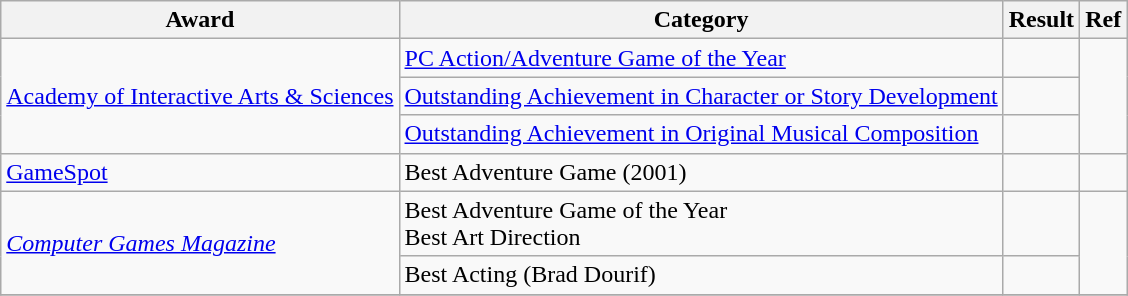<table class="wikitable sortable">
<tr>
<th>Award</th>
<th>Category</th>
<th>Result</th>
<th>Ref</th>
</tr>
<tr>
<td rowspan="3"><a href='#'>Academy of Interactive Arts & Sciences</a></td>
<td><a href='#'>PC Action/Adventure Game of the Year</a></td>
<td></td>
<td rowspan="3" style="text-align:center;"></td>
</tr>
<tr>
<td><a href='#'>Outstanding Achievement in Character or Story Development</a></td>
<td></td>
</tr>
<tr>
<td><a href='#'>Outstanding Achievement in Original Musical Composition</a></td>
<td></td>
</tr>
<tr>
<td rowspan="1"><a href='#'>GameSpot</a></td>
<td>Best Adventure Game (2001)</td>
<td></td>
<td rowspan="1" style="text-align:center;"></td>
</tr>
<tr>
<td rowspan="2"><em><a href='#'>Computer Games Magazine</a></em></td>
<td>Best Adventure Game of the Year<br>Best Art Direction</td>
<td></td>
<td rowspan="2" style="text-align:center;"></td>
</tr>
<tr>
<td>Best Acting (Brad Dourif)</td>
<td></td>
</tr>
<tr>
</tr>
</table>
